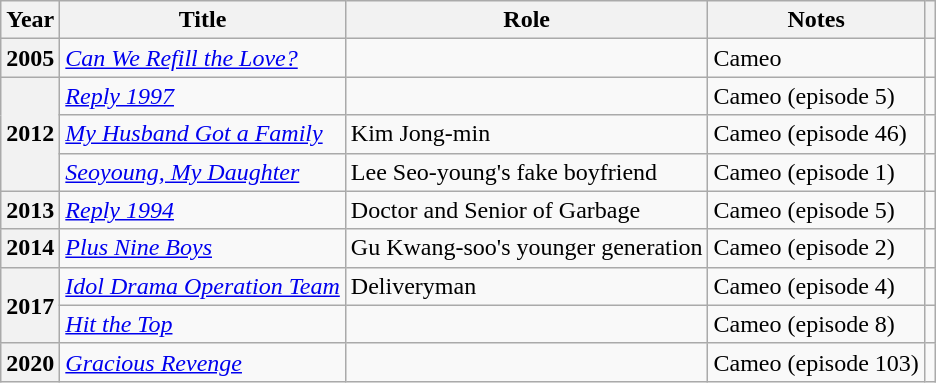<table class="wikitable sortable plainrowheaders">
<tr>
<th scope="col">Year</th>
<th scope="col">Title</th>
<th scope="col">Role</th>
<th scope="col">Notes</th>
<th scope="col" class="unsortable"></th>
</tr>
<tr>
<th scope="row">2005</th>
<td><em><a href='#'>Can We Refill the Love?</a></em></td>
<td></td>
<td>Cameo</td>
<td></td>
</tr>
<tr>
<th scope="row" rowspan="3">2012</th>
<td><em><a href='#'>Reply 1997</a></em></td>
<td></td>
<td>Cameo (episode 5)</td>
<td></td>
</tr>
<tr>
<td><em><a href='#'>My Husband Got a Family</a></em></td>
<td>Kim Jong-min</td>
<td>Cameo (episode 46)</td>
<td></td>
</tr>
<tr>
<td><em><a href='#'>Seoyoung, My Daughter</a></em></td>
<td>Lee Seo-young's fake boyfriend</td>
<td>Cameo (episode 1)</td>
<td></td>
</tr>
<tr>
<th scope="row">2013</th>
<td><em><a href='#'>Reply 1994</a></em></td>
<td>Doctor and Senior of Garbage</td>
<td>Cameo (episode 5)</td>
<td></td>
</tr>
<tr>
<th scope="row">2014</th>
<td><em><a href='#'>Plus Nine Boys</a></em></td>
<td>Gu Kwang-soo's younger generation</td>
<td>Cameo (episode 2)</td>
<td></td>
</tr>
<tr>
<th scope="row" rowspan="2">2017</th>
<td><em><a href='#'>Idol Drama Operation Team</a></em></td>
<td>Deliveryman</td>
<td>Cameo (episode 4)</td>
<td></td>
</tr>
<tr>
<td><em><a href='#'>Hit the Top</a></em></td>
<td></td>
<td>Cameo (episode 8)</td>
<td></td>
</tr>
<tr>
<th scope="row">2020</th>
<td><em><a href='#'>Gracious Revenge</a></em></td>
<td></td>
<td>Cameo (episode 103)</td>
<td></td>
</tr>
</table>
